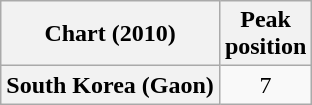<table class="wikitable plainrowheaders">
<tr>
<th>Chart (2010)</th>
<th>Peak<br>position</th>
</tr>
<tr>
<th scope="row">South Korea (Gaon)</th>
<td align="center">7</td>
</tr>
</table>
